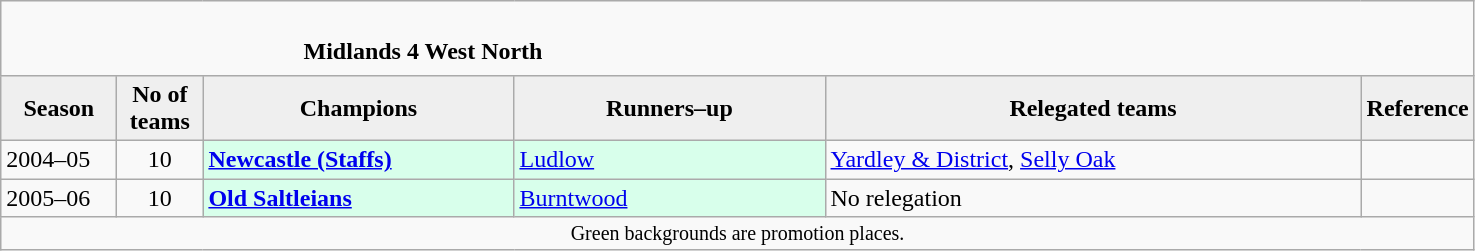<table class="wikitable" style="text-align: left;">
<tr>
<td colspan="11" cellpadding="0" cellspacing="0"><br><table border="0" style="width:100%;" cellpadding="0" cellspacing="0">
<tr>
<td style="width:20%; border:0;"></td>
<td style="border:0;"><strong>Midlands 4 West North</strong></td>
<td style="width:20%; border:0;"></td>
</tr>
</table>
</td>
</tr>
<tr>
<th style="background:#efefef; width:70px;">Season</th>
<th style="background:#efefef; width:50px;">No of teams</th>
<th style="background:#efefef; width:200px;">Champions</th>
<th style="background:#efefef; width:200px;">Runners–up</th>
<th style="background:#efefef; width:350px;">Relegated teams</th>
<th style="background:#efefef; width:50px;">Reference</th>
</tr>
<tr align=left>
<td>2004–05</td>
<td style="text-align: center;">10</td>
<td style="background:#d8ffeb;"><strong><a href='#'>Newcastle (Staffs)</a></strong></td>
<td style="background:#d8ffeb;"><a href='#'>Ludlow</a></td>
<td><a href='#'>Yardley & District</a>, <a href='#'>Selly Oak</a></td>
<td></td>
</tr>
<tr>
<td>2005–06</td>
<td style="text-align: center;">10</td>
<td style="background:#d8ffeb;"><strong><a href='#'>Old Saltleians</a></strong></td>
<td style="background:#d8ffeb;"><a href='#'>Burntwood</a></td>
<td>No relegation</td>
<td></td>
</tr>
<tr>
<td colspan="15"  style="border:0; font-size:smaller; text-align:center;">Green backgrounds are promotion places.</td>
</tr>
</table>
